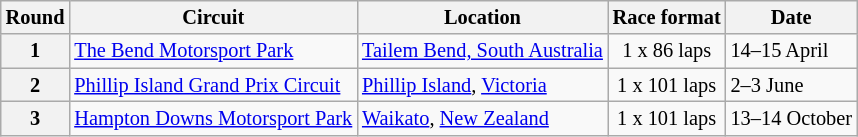<table class="wikitable" style="font-size: 85%">
<tr>
<th>Round</th>
<th>Circuit</th>
<th>Location</th>
<th>Race format</th>
<th>Date</th>
</tr>
<tr>
<th>1</th>
<td><a href='#'>The Bend Motorsport Park</a></td>
<td><a href='#'>Tailem Bend, South Australia</a></td>
<td align=center>1 x 86 laps</td>
<td>14–15 April</td>
</tr>
<tr>
<th>2</th>
<td><a href='#'>Phillip Island Grand Prix Circuit</a></td>
<td><a href='#'>Phillip Island</a>, <a href='#'>Victoria</a></td>
<td align=center>1 x 101 laps</td>
<td>2–3 June</td>
</tr>
<tr>
<th>3</th>
<td><a href='#'>Hampton Downs Motorsport Park</a></td>
<td><a href='#'>Waikato</a>, <a href='#'>New Zealand</a></td>
<td align=center>1 x 101 laps</td>
<td>13–14 October</td>
</tr>
</table>
